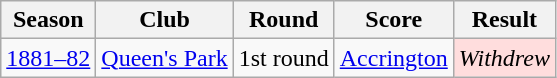<table class=wikitable style="text-align:left">
<tr>
<th>Season</th>
<th>Club</th>
<th>Round</th>
<th>Score</th>
<th>Result</th>
</tr>
<tr>
<td align=center rowspan=7><a href='#'>1881–82</a></td>
<td><a href='#'>Queen's Park</a></td>
<td>1st round</td>
<td> <a href='#'>Accrington</a></td>
<td align=center  bgcolor=#ffdddd><em>Withdrew</em></td>
</tr>
</table>
